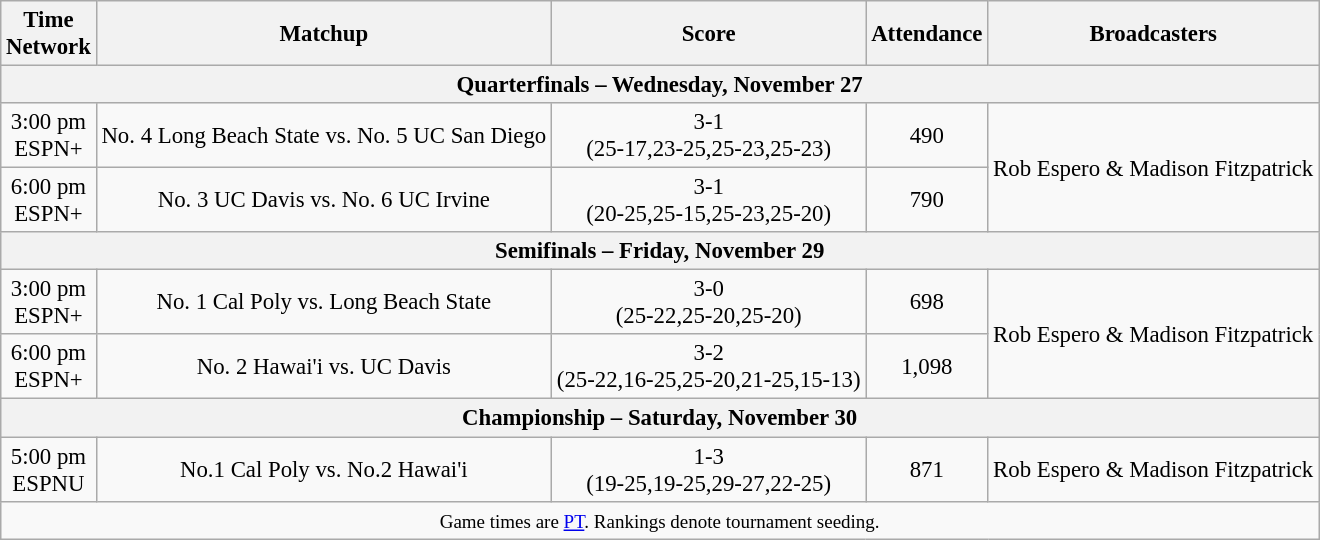<table class="wikitable" style="font-size: 95%;text-align:center">
<tr>
<th>Time<br>Network</th>
<th>Matchup</th>
<th>Score</th>
<th>Attendance</th>
<th>Broadcasters</th>
</tr>
<tr>
<th colspan=5>Quarterfinals – Wednesday, November 27</th>
</tr>
<tr>
<td>3:00 pm<br>ESPN+</td>
<td>No. 4 Long Beach State vs. No. 5 UC San Diego</td>
<td>3-1<br>(25-17,23-25,25-23,25-23)</td>
<td>490</td>
<td rowspan=2>Rob Espero & Madison Fitzpatrick</td>
</tr>
<tr>
<td>6:00 pm<br>ESPN+</td>
<td>No. 3 UC Davis vs. No. 6 UC Irvine</td>
<td>3-1<br>(20-25,25-15,25-23,25-20)</td>
<td rowspan=1>790</td>
</tr>
<tr>
<th colspan=5>Semifinals – Friday, November 29</th>
</tr>
<tr>
<td>3:00 pm<br>ESPN+</td>
<td>No. 1 Cal Poly vs. Long Beach State</td>
<td>3-0<br>(25-22,25-20,25-20)</td>
<td>698</td>
<td rowspan=2>Rob Espero & Madison Fitzpatrick</td>
</tr>
<tr>
<td>6:00 pm<br>ESPN+</td>
<td>No. 2 Hawai'i vs. UC Davis</td>
<td>3-2<br>(25-22,16-25,25-20,21-25,15-13)</td>
<td>1,098</td>
</tr>
<tr>
<th colspan=5>Championship – Saturday, November 30</th>
</tr>
<tr>
<td>5:00 pm<br>ESPNU</td>
<td>No.1 Cal Poly vs. No.2 Hawai'i</td>
<td>1-3<br>(19-25,19-25,29-27,22-25)</td>
<td>871</td>
<td>Rob Espero & Madison Fitzpatrick</td>
</tr>
<tr>
<td colspan=5><small>Game times are <a href='#'>PT</a>. Rankings denote tournament seeding.</small></td>
</tr>
</table>
